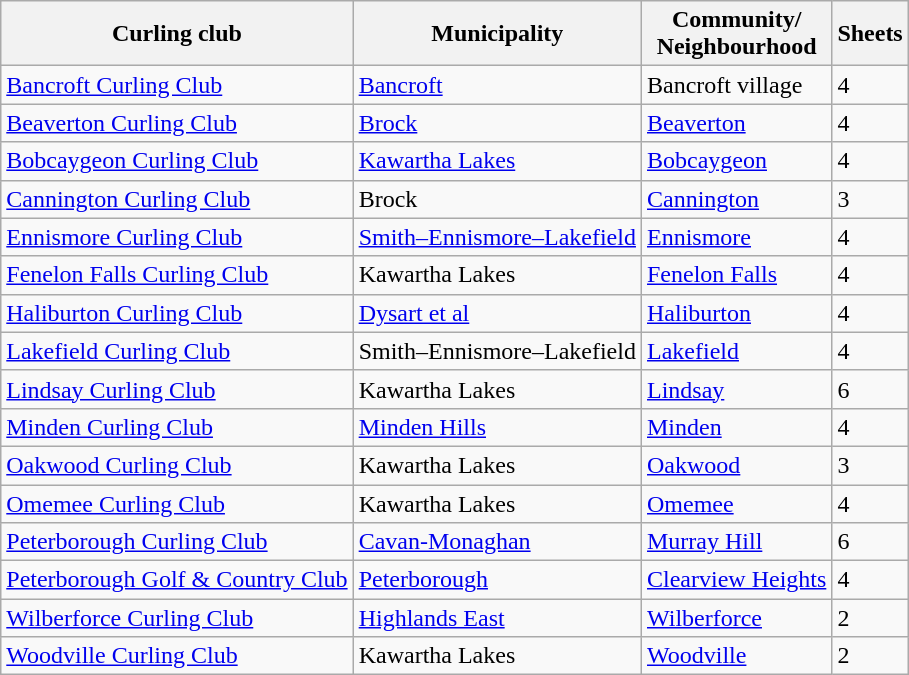<table class="wikitable">
<tr>
<th>Curling club</th>
<th>Municipality</th>
<th>Community/<br>Neighbourhood</th>
<th>Sheets</th>
</tr>
<tr>
<td><a href='#'>Bancroft Curling Club</a></td>
<td><a href='#'>Bancroft</a></td>
<td>Bancroft village</td>
<td>4</td>
</tr>
<tr>
<td><a href='#'>Beaverton Curling Club</a></td>
<td><a href='#'>Brock</a></td>
<td><a href='#'>Beaverton</a></td>
<td>4</td>
</tr>
<tr>
<td><a href='#'>Bobcaygeon Curling Club</a></td>
<td><a href='#'>Kawartha Lakes</a></td>
<td><a href='#'>Bobcaygeon</a></td>
<td>4</td>
</tr>
<tr>
<td><a href='#'>Cannington Curling Club</a></td>
<td>Brock</td>
<td><a href='#'>Cannington</a></td>
<td>3</td>
</tr>
<tr>
<td><a href='#'>Ennismore Curling Club</a></td>
<td><a href='#'>Smith–Ennismore–Lakefield</a></td>
<td><a href='#'>Ennismore</a></td>
<td>4</td>
</tr>
<tr>
<td><a href='#'>Fenelon Falls Curling Club</a></td>
<td>Kawartha Lakes</td>
<td><a href='#'>Fenelon Falls</a></td>
<td>4</td>
</tr>
<tr>
<td><a href='#'>Haliburton Curling Club</a></td>
<td><a href='#'>Dysart et al</a></td>
<td><a href='#'>Haliburton</a></td>
<td>4</td>
</tr>
<tr>
<td><a href='#'>Lakefield Curling Club</a></td>
<td>Smith–Ennismore–Lakefield</td>
<td><a href='#'>Lakefield</a></td>
<td>4</td>
</tr>
<tr>
<td><a href='#'>Lindsay Curling Club</a></td>
<td>Kawartha Lakes</td>
<td><a href='#'>Lindsay</a></td>
<td>6</td>
</tr>
<tr>
<td><a href='#'>Minden Curling Club</a></td>
<td><a href='#'>Minden Hills</a></td>
<td><a href='#'>Minden</a></td>
<td>4</td>
</tr>
<tr>
<td><a href='#'>Oakwood Curling Club</a></td>
<td>Kawartha Lakes</td>
<td><a href='#'>Oakwood</a></td>
<td>3</td>
</tr>
<tr>
<td><a href='#'>Omemee Curling Club</a></td>
<td>Kawartha Lakes</td>
<td><a href='#'>Omemee</a></td>
<td>4</td>
</tr>
<tr>
<td><a href='#'>Peterborough Curling Club</a></td>
<td><a href='#'>Cavan-Monaghan</a></td>
<td><a href='#'>Murray Hill</a></td>
<td>6</td>
</tr>
<tr>
<td><a href='#'>Peterborough Golf & Country Club</a></td>
<td><a href='#'>Peterborough</a></td>
<td><a href='#'>Clearview Heights</a></td>
<td>4</td>
</tr>
<tr>
<td><a href='#'>Wilberforce Curling Club</a></td>
<td><a href='#'>Highlands East</a></td>
<td><a href='#'>Wilberforce</a></td>
<td>2</td>
</tr>
<tr>
<td><a href='#'>Woodville Curling Club</a></td>
<td>Kawartha Lakes</td>
<td><a href='#'>Woodville</a></td>
<td>2</td>
</tr>
</table>
